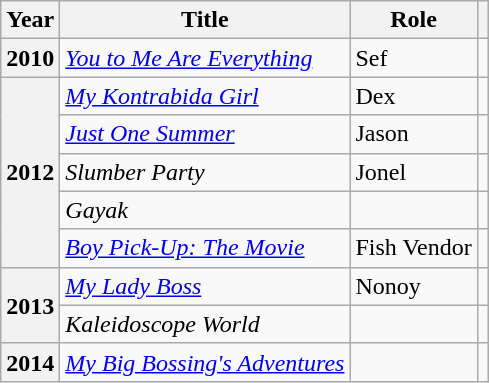<table class="wikitable sortable plainrowheaders">
<tr>
<th scope="col">Year</th>
<th scope="col">Title</th>
<th scope="col">Role</th>
<th scope="col" class="unsortable"></th>
</tr>
<tr>
<th scope="row">2010</th>
<td><em><a href='#'>You to Me Are Everything</a></em></td>
<td>Sef</td>
<td></td>
</tr>
<tr>
<th scope="row" rowspan="5">2012</th>
<td><em><a href='#'>My Kontrabida Girl</a></em></td>
<td>Dex</td>
<td></td>
</tr>
<tr>
<td><em><a href='#'>Just One Summer</a></em></td>
<td>Jason</td>
<td></td>
</tr>
<tr>
<td><em>Slumber Party</em></td>
<td>Jonel</td>
<td></td>
</tr>
<tr>
<td><em>Gayak</em></td>
<td></td>
<td></td>
</tr>
<tr>
<td><em><a href='#'>Boy Pick-Up: The Movie</a></em></td>
<td>Fish Vendor</td>
<td></td>
</tr>
<tr>
<th scope="row" rowspan="2">2013</th>
<td><em><a href='#'>My Lady Boss</a></em></td>
<td>Nonoy</td>
<td></td>
</tr>
<tr>
<td><em>Kaleidoscope World</em></td>
<td></td>
<td></td>
</tr>
<tr>
<th scope="row">2014</th>
<td><em><a href='#'>My Big Bossing's Adventures</a></em></td>
<td></td>
<td></td>
</tr>
</table>
